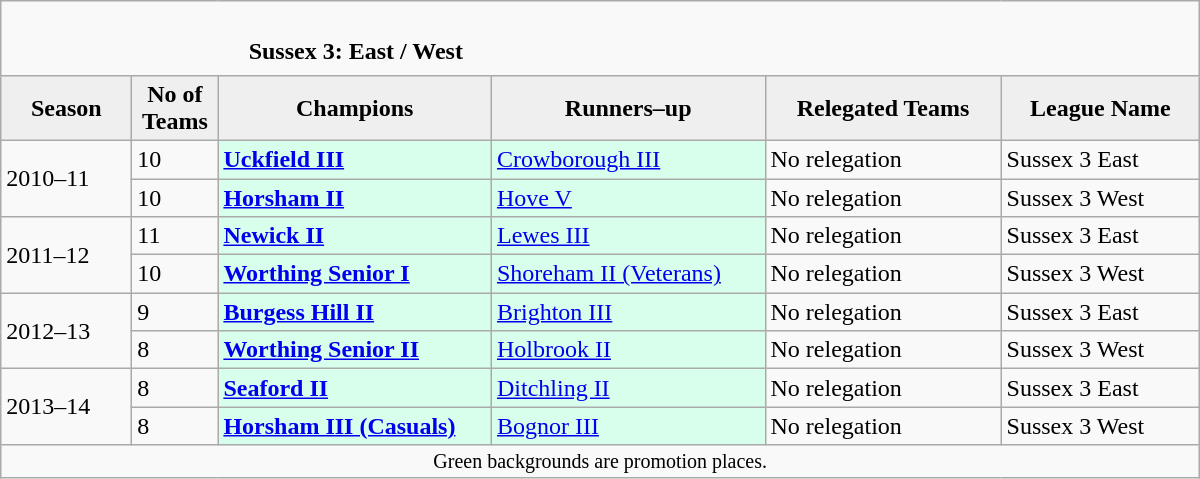<table class="wikitable" style="text-align: left;">
<tr>
<td colspan="11" cellpadding="0" cellspacing="0"><br><table border="0" style="width:100%;" cellpadding="0" cellspacing="0">
<tr>
<td style="width:20%; border:0;"></td>
<td style="border:0;"><strong>Sussex 3: East / West</strong></td>
<td style="width:20%; border:0;"></td>
</tr>
</table>
</td>
</tr>
<tr>
<th style="background:#efefef; width:80px;">Season</th>
<th style="background:#efefef; width:50px;">No of Teams</th>
<th style="background:#efefef; width:175px;">Champions</th>
<th style="background:#efefef; width:175px;">Runners–up</th>
<th style="background:#efefef; width:150px;">Relegated Teams</th>
<th style="background:#efefef; width:125px;">League Name</th>
</tr>
<tr align=left>
<td rowspan=2>2010–11<br></td>
<td>10</td>
<td style="background:#d8ffeb;"><strong><a href='#'>Uckfield III</a></strong></td>
<td style="background:#d8ffeb;"><a href='#'>Crowborough III</a></td>
<td>No relegation</td>
<td>Sussex 3 East</td>
</tr>
<tr>
<td>10</td>
<td style="background:#d8ffeb;"><strong><a href='#'>Horsham II</a></strong></td>
<td style="background:#d8ffeb;"><a href='#'>Hove V</a></td>
<td>No relegation</td>
<td>Sussex 3 West</td>
</tr>
<tr>
<td rowspan=2>2011–12<br></td>
<td>11</td>
<td style="background:#d8ffeb;"><strong><a href='#'>Newick II</a></strong></td>
<td style="background:#d8ffeb;"><a href='#'>Lewes III</a></td>
<td>No relegation</td>
<td>Sussex 3 East</td>
</tr>
<tr>
<td>10</td>
<td style="background:#d8ffeb;"><strong><a href='#'>Worthing Senior I</a></strong></td>
<td style="background:#d8ffeb;"><a href='#'>Shoreham II (Veterans)</a></td>
<td>No relegation</td>
<td>Sussex 3 West</td>
</tr>
<tr>
<td rowspan=2>2012–13<br></td>
<td>9</td>
<td style="background:#d8ffeb;"><strong><a href='#'>Burgess Hill II</a></strong></td>
<td style="background:#d8ffeb;"><a href='#'>Brighton III</a></td>
<td>No relegation</td>
<td>Sussex 3 East</td>
</tr>
<tr>
<td>8</td>
<td style="background:#d8ffeb;"><strong><a href='#'>Worthing Senior II</a></strong></td>
<td style="background:#d8ffeb;"><a href='#'>Holbrook II</a></td>
<td>No relegation</td>
<td>Sussex 3 West</td>
</tr>
<tr>
<td rowspan=2>2013–14<br></td>
<td>8</td>
<td style="background:#d8ffeb;"><strong><a href='#'>Seaford II</a></strong></td>
<td style="background:#d8ffeb;"><a href='#'>Ditchling II</a></td>
<td>No relegation</td>
<td>Sussex 3 East</td>
</tr>
<tr>
<td>8</td>
<td style="background:#d8ffeb;"><strong><a href='#'>Horsham III (Casuals)</a></strong></td>
<td style="background:#d8ffeb;"><a href='#'>Bognor III</a></td>
<td>No relegation</td>
<td>Sussex 3 West</td>
</tr>
<tr>
<td colspan="15"  style="border:0; font-size:smaller; text-align:center;">Green backgrounds are promotion places.</td>
</tr>
</table>
